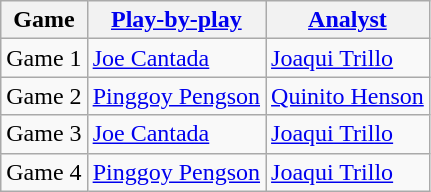<table class=wikitable>
<tr>
<th>Game</th>
<th><a href='#'>Play-by-play</a></th>
<th><a href='#'>Analyst</a></th>
</tr>
<tr>
<td>Game 1</td>
<td><a href='#'>Joe Cantada</a></td>
<td><a href='#'>Joaqui Trillo</a></td>
</tr>
<tr>
<td>Game 2</td>
<td><a href='#'>Pinggoy Pengson</a></td>
<td><a href='#'>Quinito Henson</a></td>
</tr>
<tr>
<td>Game 3</td>
<td><a href='#'>Joe Cantada</a></td>
<td><a href='#'>Joaqui Trillo</a></td>
</tr>
<tr>
<td>Game 4</td>
<td><a href='#'>Pinggoy Pengson</a></td>
<td><a href='#'>Joaqui Trillo</a></td>
</tr>
</table>
